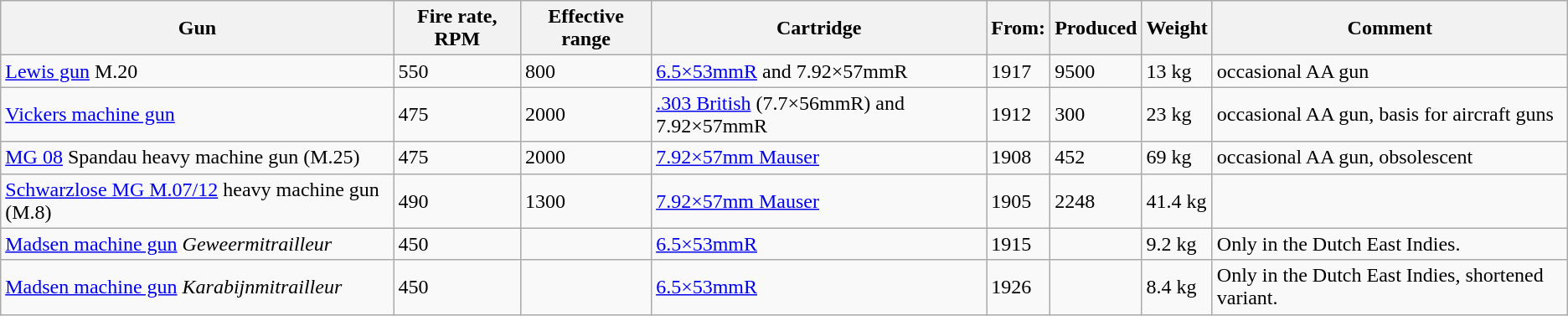<table class="wikitable sortable">
<tr>
<th>Gun</th>
<th>Fire rate, RPM</th>
<th>Effective range</th>
<th>Cartridge</th>
<th>From:</th>
<th>Produced</th>
<th>Weight</th>
<th>Comment</th>
</tr>
<tr>
<td><a href='#'>Lewis gun</a> M.20</td>
<td>550</td>
<td>800</td>
<td><a href='#'>6.5×53mmR</a> and 7.92×57mmR</td>
<td>1917</td>
<td>9500</td>
<td>13 kg</td>
<td>occasional AA gun</td>
</tr>
<tr>
<td><a href='#'>Vickers machine gun</a></td>
<td>475</td>
<td>2000</td>
<td><a href='#'>.303 British</a> (7.7×56mmR) and 7.92×57mmR</td>
<td>1912</td>
<td>300</td>
<td>23 kg</td>
<td>occasional AA gun, basis for aircraft guns</td>
</tr>
<tr>
<td><a href='#'>MG 08</a> Spandau heavy machine gun (M.25)</td>
<td>475</td>
<td>2000</td>
<td><a href='#'>7.92×57mm Mauser</a></td>
<td>1908</td>
<td>452</td>
<td>69 kg</td>
<td>occasional AA gun, obsolescent</td>
</tr>
<tr>
<td><a href='#'>Schwarzlose MG M.07/12</a> heavy machine gun (M.8)</td>
<td>490</td>
<td>1300</td>
<td><a href='#'>7.92×57mm Mauser</a></td>
<td>1905</td>
<td>2248</td>
<td>41.4 kg</td>
<td></td>
</tr>
<tr>
<td><a href='#'>Madsen machine gun</a> <em>Geweermitrailleur</em></td>
<td>450</td>
<td></td>
<td><a href='#'>6.5×53mmR</a></td>
<td>1915</td>
<td></td>
<td>9.2 kg</td>
<td>Only in the Dutch East Indies.</td>
</tr>
<tr>
<td><a href='#'>Madsen machine gun</a> <em>Karabijnmitrailleur</em></td>
<td>450</td>
<td></td>
<td><a href='#'>6.5×53mmR</a></td>
<td>1926</td>
<td></td>
<td>8.4 kg</td>
<td>Only in the Dutch East Indies, shortened variant.</td>
</tr>
</table>
